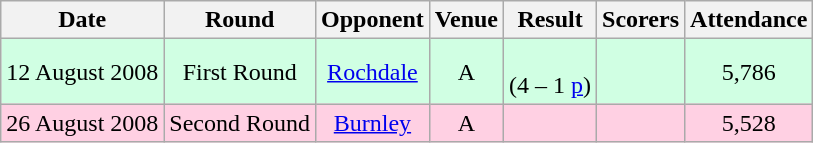<table class="wikitable sortable" style="text-align:center">
<tr>
<th>Date</th>
<th>Round</th>
<th>Opponent</th>
<th>Venue</th>
<th>Result</th>
<th class="unsortable">Scorers</th>
<th>Attendance</th>
</tr>
<tr bgcolor="#d0ffe3">
<td>12 August 2008</td>
<td>First Round</td>
<td><a href='#'>Rochdale</a></td>
<td>A</td>
<td><br>(4 – 1 <a href='#'>p</a>)</td>
<td></td>
<td>5,786</td>
</tr>
<tr bgcolor="#ffd0e3">
<td>26 August 2008</td>
<td>Second Round</td>
<td><a href='#'>Burnley</a></td>
<td>A</td>
<td></td>
<td></td>
<td>5,528</td>
</tr>
</table>
